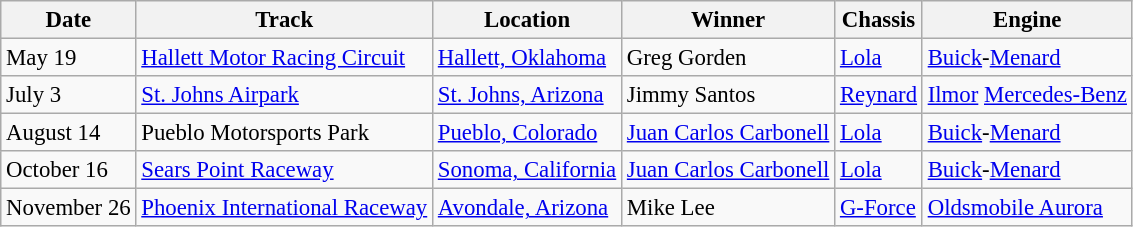<table class="wikitable" style="font-size: 95%;">
<tr>
<th>Date</th>
<th>Track</th>
<th>Location</th>
<th>Winner</th>
<th>Chassis</th>
<th>Engine</th>
</tr>
<tr>
<td>May 19</td>
<td><a href='#'>Hallett Motor Racing Circuit</a></td>
<td><a href='#'>Hallett, Oklahoma</a></td>
<td>Greg Gorden</td>
<td><a href='#'>Lola</a></td>
<td><a href='#'>Buick</a>-<a href='#'>Menard</a></td>
</tr>
<tr>
<td>July 3</td>
<td><a href='#'>St. Johns Airpark</a></td>
<td><a href='#'>St. Johns, Arizona</a></td>
<td>Jimmy Santos</td>
<td><a href='#'>Reynard</a></td>
<td><a href='#'>Ilmor</a> <a href='#'>Mercedes-Benz</a></td>
</tr>
<tr>
<td>August 14</td>
<td>Pueblo Motorsports Park</td>
<td><a href='#'>Pueblo, Colorado</a></td>
<td><a href='#'>Juan Carlos Carbonell</a></td>
<td><a href='#'>Lola</a></td>
<td><a href='#'>Buick</a>-<a href='#'>Menard</a></td>
</tr>
<tr>
<td>October 16</td>
<td><a href='#'>Sears Point Raceway</a></td>
<td><a href='#'>Sonoma, California</a></td>
<td><a href='#'>Juan Carlos Carbonell</a></td>
<td><a href='#'>Lola</a></td>
<td><a href='#'>Buick</a>-<a href='#'>Menard</a></td>
</tr>
<tr>
<td>November 26</td>
<td><a href='#'>Phoenix International Raceway</a></td>
<td><a href='#'>Avondale, Arizona</a></td>
<td>Mike Lee</td>
<td><a href='#'>G-Force</a></td>
<td><a href='#'>Oldsmobile Aurora</a></td>
</tr>
</table>
